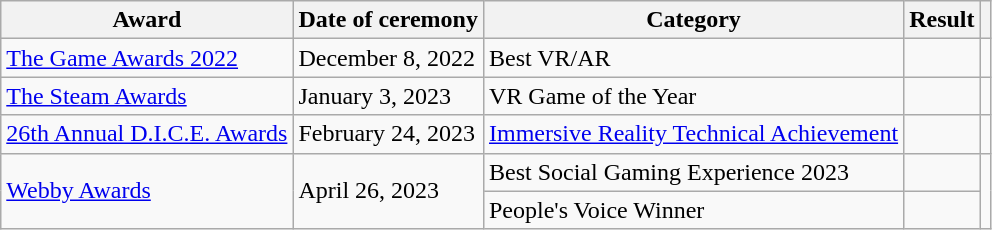<table class="wikitable plainrowheaders sortable" width="auto">
<tr>
<th scope="col">Award</th>
<th scope="col">Date of ceremony</th>
<th scope="col">Category</th>
<th scope="col">Result</th>
<th scope="col" class="unsortable"></th>
</tr>
<tr>
<td><a href='#'>The Game Awards 2022</a></td>
<td>December 8, 2022</td>
<td>Best VR/AR</td>
<td></td>
<td style="text-align:center;"></td>
</tr>
<tr>
<td><a href='#'>The Steam Awards</a></td>
<td>January 3, 2023</td>
<td>VR Game of the Year</td>
<td></td>
<td style="text-align:center;"></td>
</tr>
<tr>
<td><a href='#'>26th Annual D.I.C.E. Awards</a></td>
<td>February 24, 2023</td>
<td><a href='#'>Immersive Reality Technical Achievement</a></td>
<td></td>
<td style="text-align:center;"></td>
</tr>
<tr>
<td rowspan="2"><a href='#'>Webby Awards</a></td>
<td rowspan="2">April 26, 2023</td>
<td>Best Social Gaming Experience 2023</td>
<td></td>
<td rowspan="2" style="text-align:center;"></td>
</tr>
<tr>
<td>People's Voice Winner</td>
<td></td>
</tr>
</table>
